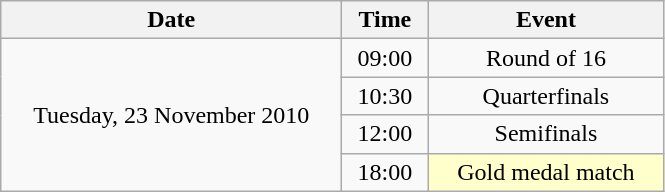<table class = "wikitable" style="text-align:center;">
<tr>
<th width=220>Date</th>
<th width=50>Time</th>
<th width=150>Event</th>
</tr>
<tr>
<td rowspan=4>Tuesday, 23 November 2010</td>
<td>09:00</td>
<td>Round of 16</td>
</tr>
<tr>
<td>10:30</td>
<td>Quarterfinals</td>
</tr>
<tr>
<td>12:00</td>
<td>Semifinals</td>
</tr>
<tr>
<td>18:00</td>
<td bgcolor=ffffcc>Gold medal match</td>
</tr>
</table>
